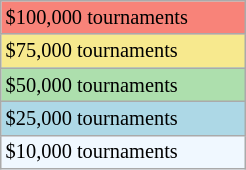<table class="wikitable" style="font-size:85%;" width=13%>
<tr style="background:#f88379;">
<td>$100,000 tournaments</td>
</tr>
<tr style="background:#f7e98e;">
<td>$75,000 tournaments</td>
</tr>
<tr style="background:#addfad;">
<td>$50,000 tournaments</td>
</tr>
<tr style="background:lightblue;">
<td>$25,000 tournaments</td>
</tr>
<tr style="background:#f0f8ff;">
<td>$10,000 tournaments</td>
</tr>
</table>
